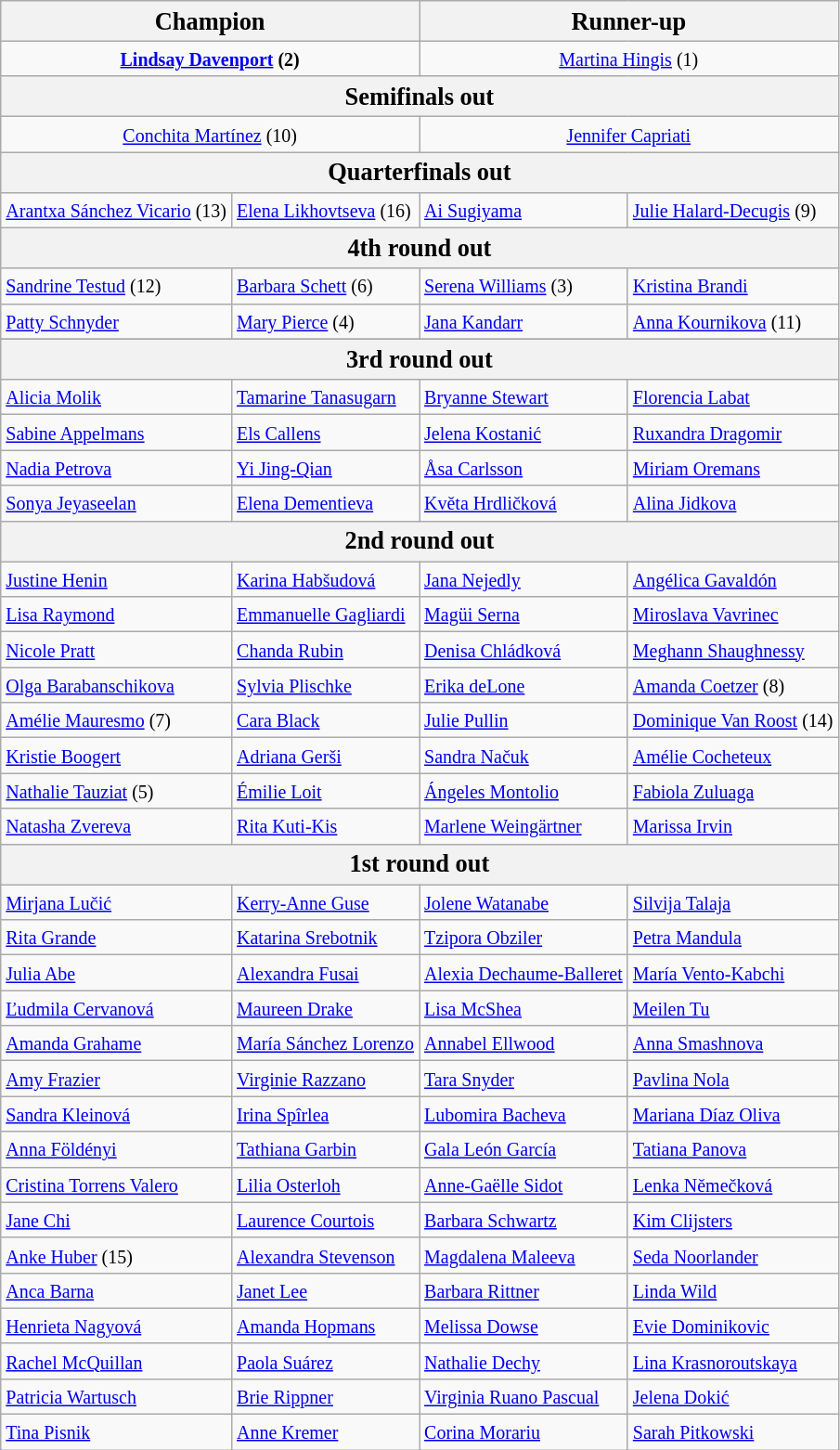<table class="wikitable collapsible">
<tr style=font-size:110%>
<th colspan="2"><strong>Champion</strong></th>
<th colspan="2">Runner-up</th>
</tr>
<tr align=center>
<td colspan="2"> <small><strong><a href='#'>Lindsay Davenport</a> (2)</strong></small></td>
<td colspan="2"> <small><a href='#'>Martina Hingis</a> (1)</small></td>
</tr>
<tr style=font-size:110%>
<th colspan="4">Semifinals out</th>
</tr>
<tr align=center>
<td colspan="2"> <small><a href='#'>Conchita Martínez</a> (10)</small></td>
<td colspan="2"> <small><a href='#'>Jennifer Capriati</a></small></td>
</tr>
<tr style=font-size:110%>
<th colspan="4">Quarterfinals out</th>
</tr>
<tr>
<td> <small><a href='#'>Arantxa Sánchez Vicario</a> (13)</small></td>
<td> <small><a href='#'>Elena Likhovtseva</a> (16)</small></td>
<td> <small><a href='#'>Ai Sugiyama</a></small></td>
<td> <small><a href='#'>Julie Halard-Decugis</a> (9)</small></td>
</tr>
<tr style=font-size:110%>
<th colspan="4">4th round out</th>
</tr>
<tr>
<td> <small><a href='#'>Sandrine Testud</a> (12)</small></td>
<td> <small><a href='#'>Barbara Schett</a> (6)</small></td>
<td> <small><a href='#'>Serena Williams</a> (3)</small></td>
<td> <small><a href='#'>Kristina Brandi</a></small></td>
</tr>
<tr>
<td> <small><a href='#'>Patty Schnyder</a></small></td>
<td> <small><a href='#'>Mary Pierce</a> (4)</small></td>
<td> <small><a href='#'>Jana Kandarr</a> </small></td>
<td> <small><a href='#'>Anna Kournikova</a> (11)</small></td>
</tr>
<tr>
</tr>
<tr style=font-size:110%>
<th colspan="4">3rd round out</th>
</tr>
<tr>
<td> <small><a href='#'>Alicia Molik</a> </small></td>
<td> <small><a href='#'>Tamarine Tanasugarn</a>  </small></td>
<td> <small><a href='#'>Bryanne Stewart</a> </small></td>
<td> <small><a href='#'>Florencia Labat</a> </small></td>
</tr>
<tr>
<td> <small><a href='#'>Sabine Appelmans</a> </small></td>
<td> <small><a href='#'>Els Callens</a> </small></td>
<td> <small><a href='#'>Jelena Kostanić</a> </small></td>
<td> <small><a href='#'>Ruxandra Dragomir</a></small></td>
</tr>
<tr>
<td> <small><a href='#'>Nadia Petrova</a></small></td>
<td> <small><a href='#'>Yi Jing-Qian</a>  </small></td>
<td> <small><a href='#'>Åsa Carlsson</a>  </small></td>
<td> <small><a href='#'>Miriam Oremans</a></small></td>
</tr>
<tr>
<td> <small><a href='#'>Sonya Jeyaseelan</a>  </small></td>
<td> <small><a href='#'>Elena Dementieva</a></small></td>
<td> <small><a href='#'>Květa Hrdličková</a></small></td>
<td> <small><a href='#'>Alina Jidkova</a></small></td>
</tr>
<tr style=font-size:110%>
<th colspan="4">2nd round out</th>
</tr>
<tr>
<td> <small><a href='#'>Justine Henin</a> </small></td>
<td> <small><a href='#'>Karina Habšudová</a> </small></td>
<td> <small><a href='#'>Jana Nejedly</a> </small></td>
<td> <small><a href='#'>Angélica Gavaldón</a></small></td>
</tr>
<tr>
<td> <small><a href='#'>Lisa Raymond</a></small></td>
<td> <small><a href='#'>Emmanuelle Gagliardi</a> </small></td>
<td> <small><a href='#'>Magüi Serna</a></small></td>
<td> <small><a href='#'>Miroslava Vavrinec</a></small></td>
</tr>
<tr>
<td> <small><a href='#'>Nicole Pratt</a></small></td>
<td> <small><a href='#'>Chanda Rubin</a> </small></td>
<td> <small><a href='#'>Denisa Chládková</a> </small></td>
<td> <small><a href='#'>Meghann Shaughnessy</a></small></td>
</tr>
<tr>
<td> <small><a href='#'>Olga Barabanschikova</a> </small></td>
<td> <small><a href='#'>Sylvia Plischke</a> </small></td>
<td> <small><a href='#'>Erika deLone</a></small></td>
<td> <small><a href='#'>Amanda Coetzer</a> (8)</small></td>
</tr>
<tr>
<td> <small><a href='#'>Amélie Mauresmo</a> (7)</small></td>
<td> <small><a href='#'>Cara Black</a> </small></td>
<td> <small><a href='#'>Julie Pullin</a></small></td>
<td> <small><a href='#'>Dominique Van Roost</a> (14)</small></td>
</tr>
<tr>
<td> <small><a href='#'>Kristie Boogert</a></small></td>
<td> <small><a href='#'>Adriana Gerši</a> </small></td>
<td> <small><a href='#'>Sandra Načuk</a></small></td>
<td> <small><a href='#'>Amélie Cocheteux</a></small></td>
</tr>
<tr>
<td> <small><a href='#'>Nathalie Tauziat</a> (5)</small></td>
<td> <small><a href='#'>Émilie Loit</a></small></td>
<td> <small><a href='#'>Ángeles Montolio</a> </small></td>
<td> <small><a href='#'>Fabiola Zuluaga</a></small></td>
</tr>
<tr>
<td> <small><a href='#'>Natasha Zvereva</a> </small></td>
<td> <small><a href='#'>Rita Kuti-Kis</a></small></td>
<td> <small><a href='#'>Marlene Weingärtner</a> </small></td>
<td> <small><a href='#'>Marissa Irvin</a></small></td>
</tr>
<tr style=font-size:110%>
<th colspan="4">1st round out</th>
</tr>
<tr>
<td> <small><a href='#'>Mirjana Lučić</a> </small></td>
<td> <small><a href='#'>Kerry-Anne Guse</a> </small></td>
<td> <small><a href='#'>Jolene Watanabe</a> </small></td>
<td> <small><a href='#'>Silvija Talaja</a> </small></td>
</tr>
<tr>
<td> <small><a href='#'>Rita Grande</a> </small></td>
<td> <small><a href='#'>Katarina Srebotnik</a> </small></td>
<td> <small><a href='#'>Tzipora Obziler</a> </small></td>
<td> <small><a href='#'>Petra Mandula</a> </small></td>
</tr>
<tr>
<td> <small><a href='#'>Julia Abe</a> </small></td>
<td> <small><a href='#'>Alexandra Fusai</a> </small></td>
<td> <small><a href='#'>Alexia Dechaume-Balleret</a> </small></td>
<td> <small><a href='#'>María Vento-Kabchi</a> </small></td>
</tr>
<tr>
<td> <small><a href='#'>Ľudmila Cervanová</a></small></td>
<td> <small><a href='#'>Maureen Drake</a></small></td>
<td> <small><a href='#'>Lisa McShea</a> </small></td>
<td> <small><a href='#'>Meilen Tu</a></small></td>
</tr>
<tr>
<td> <small><a href='#'>Amanda Grahame</a> </small></td>
<td> <small><a href='#'>María Sánchez Lorenzo</a> </small></td>
<td> <small><a href='#'>Annabel Ellwood</a> </small></td>
<td> <small><a href='#'>Anna Smashnova</a></small></td>
</tr>
<tr>
<td> <small><a href='#'>Amy Frazier</a> </small></td>
<td> <small><a href='#'>Virginie Razzano</a> </small></td>
<td> <small><a href='#'>Tara Snyder</a> </small></td>
<td> <small><a href='#'>Pavlina Nola</a></small></td>
</tr>
<tr>
<td> <small><a href='#'>Sandra Kleinová</a> </small></td>
<td> <small><a href='#'>Irina Spîrlea</a> </small></td>
<td> <small><a href='#'>Lubomira Bacheva</a> </small></td>
<td> <small><a href='#'>Mariana Díaz Oliva</a> </small></td>
</tr>
<tr>
<td> <small><a href='#'>Anna Földényi</a> </small></td>
<td> <small><a href='#'>Tathiana Garbin</a> </small></td>
<td> <small><a href='#'>Gala León García</a> </small></td>
<td> <small><a href='#'>Tatiana Panova</a></small></td>
</tr>
<tr>
<td> <small><a href='#'>Cristina Torrens Valero</a></small></td>
<td> <small><a href='#'>Lilia Osterloh</a></small></td>
<td> <small><a href='#'>Anne-Gaëlle Sidot</a> </small></td>
<td> <small><a href='#'>Lenka Němečková</a> </small></td>
</tr>
<tr>
<td> <small><a href='#'>Jane Chi</a> </small></td>
<td> <small><a href='#'>Laurence Courtois</a> </small></td>
<td> <small><a href='#'>Barbara Schwartz</a> </small></td>
<td> <small><a href='#'>Kim Clijsters</a></small></td>
</tr>
<tr>
<td> <small><a href='#'>Anke Huber</a> (15)</small></td>
<td> <small><a href='#'>Alexandra Stevenson</a> </small></td>
<td> <small><a href='#'>Magdalena Maleeva</a> </small></td>
<td> <small><a href='#'>Seda Noorlander</a> </small></td>
</tr>
<tr>
<td> <small><a href='#'>Anca Barna</a> </small></td>
<td> <small><a href='#'>Janet Lee</a> </small></td>
<td> <small><a href='#'>Barbara Rittner</a> </small></td>
<td> <small><a href='#'>Linda Wild</a> </small></td>
</tr>
<tr>
<td> <small><a href='#'>Henrieta Nagyová</a> </small></td>
<td> <small><a href='#'>Amanda Hopmans</a> </small></td>
<td> <small><a href='#'>Melissa Dowse</a> </small></td>
<td> <small><a href='#'>Evie Dominikovic</a> </small></td>
</tr>
<tr>
<td> <small><a href='#'>Rachel McQuillan</a> </small></td>
<td> <small><a href='#'>Paola Suárez</a> </small></td>
<td> <small><a href='#'>Nathalie Dechy</a> </small></td>
<td> <small><a href='#'>Lina Krasnoroutskaya</a> </small></td>
</tr>
<tr>
<td> <small><a href='#'>Patricia Wartusch</a></small></td>
<td> <small><a href='#'>Brie Rippner</a> </small></td>
<td> <small><a href='#'>Virginia Ruano Pascual</a> </small></td>
<td> <small><a href='#'>Jelena Dokić</a></small></td>
</tr>
<tr>
<td> <small><a href='#'>Tina Pisnik</a></small></td>
<td> <small><a href='#'>Anne Kremer</a> </small></td>
<td> <small><a href='#'>Corina Morariu</a> </small></td>
<td> <small><a href='#'>Sarah Pitkowski</a> </small></td>
</tr>
</table>
